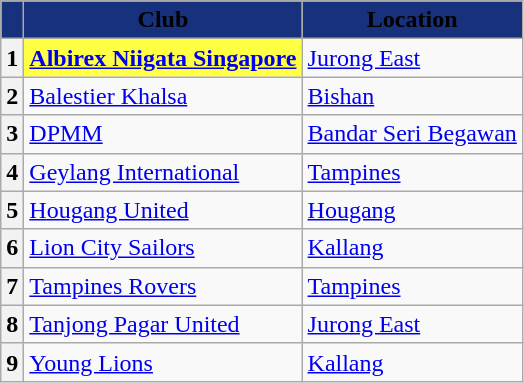<table class="wikitable sortable" style="text-align:left">
<tr>
<th style="background:#17317c;"></th>
<th style="background:#17317c;"><span>Club</span></th>
<th style="background:#17317c;"><span>Location</span></th>
</tr>
<tr>
<th>1</th>
<td bgcolor=#ffff44><strong><a href='#'>Albirex Niigata Singapore</a></strong></td>
<td><a href='#'>Jurong East</a></td>
</tr>
<tr>
<th>2</th>
<td><a href='#'>Balestier Khalsa</a></td>
<td><a href='#'>Bishan</a></td>
</tr>
<tr>
<th>3</th>
<td><a href='#'>DPMM</a></td>
<td><a href='#'>Bandar Seri Begawan</a></td>
</tr>
<tr>
<th>4</th>
<td><a href='#'>Geylang International</a></td>
<td><a href='#'>Tampines</a></td>
</tr>
<tr>
<th>5</th>
<td><a href='#'>Hougang United</a></td>
<td><a href='#'>Hougang</a></td>
</tr>
<tr>
<th>6</th>
<td><a href='#'>Lion City Sailors</a></td>
<td><a href='#'>Kallang</a></td>
</tr>
<tr>
<th>7</th>
<td><a href='#'>Tampines Rovers</a></td>
<td><a href='#'>Tampines</a></td>
</tr>
<tr>
<th>8</th>
<td><a href='#'>Tanjong Pagar United</a></td>
<td><a href='#'>Jurong East</a></td>
</tr>
<tr>
<th>9</th>
<td><a href='#'>Young Lions</a></td>
<td><a href='#'>Kallang</a></td>
</tr>
</table>
